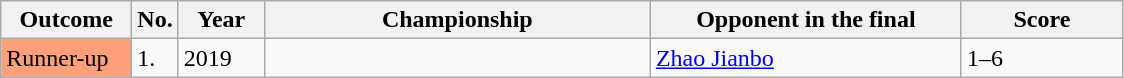<table class="wikitable sortable">
<tr>
<th style="width:80px;">Outcome</th>
<th style="width:20px;">No.</th>
<th style="width:50px;">Year</th>
<th style="width:250px;">Championship</th>
<th style="width:200px;">Opponent in the final</th>
<th style="width:100px;">Score</th>
</tr>
<tr>
<td style="background:#ffa07a;">Runner-up</td>
<td>1.</td>
<td>2019</td>
<td></td>
<td> <a href='#'>Zhao Jianbo</a></td>
<td>1–6</td>
</tr>
</table>
